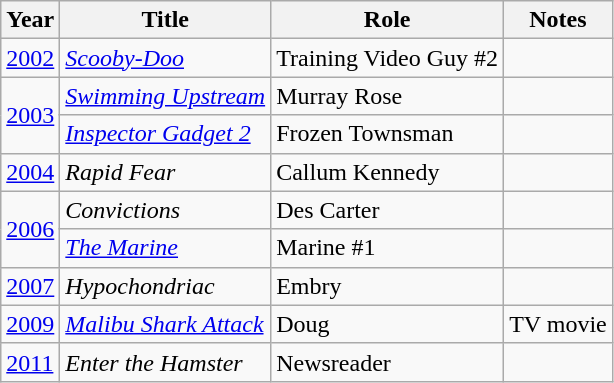<table class="wikitable">
<tr>
<th>Year</th>
<th>Title</th>
<th>Role</th>
<th>Notes</th>
</tr>
<tr>
<td><a href='#'>2002</a></td>
<td><em><a href='#'>Scooby-Doo</a></em></td>
<td>Training Video Guy #2</td>
<td></td>
</tr>
<tr>
<td rowspan="2"><a href='#'>2003</a></td>
<td><em><a href='#'>Swimming Upstream</a></em></td>
<td>Murray Rose</td>
<td></td>
</tr>
<tr>
<td><em><a href='#'>Inspector Gadget 2</a></em></td>
<td>Frozen Townsman</td>
<td></td>
</tr>
<tr>
<td><a href='#'>2004</a></td>
<td><em>Rapid Fear</em></td>
<td>Callum Kennedy</td>
<td></td>
</tr>
<tr>
<td rowspan="2"><a href='#'>2006</a></td>
<td><em>Convictions</em></td>
<td>Des Carter</td>
<td></td>
</tr>
<tr>
<td><em><a href='#'>The Marine</a></em></td>
<td>Marine #1</td>
<td></td>
</tr>
<tr>
<td><a href='#'>2007</a></td>
<td><em>Hypochondriac</em></td>
<td>Embry</td>
<td></td>
</tr>
<tr>
<td><a href='#'>2009</a></td>
<td><em><a href='#'>Malibu Shark Attack</a></em></td>
<td>Doug</td>
<td>TV movie</td>
</tr>
<tr>
<td><a href='#'>2011</a></td>
<td><em>Enter the Hamster</em></td>
<td>Newsreader</td>
<td></td>
</tr>
</table>
